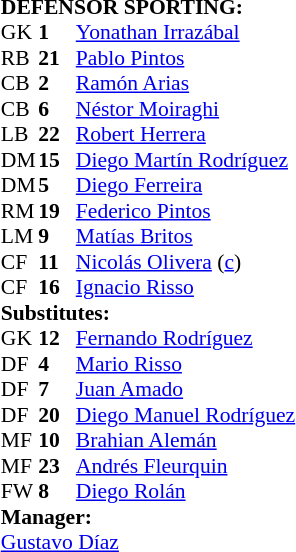<table style="font-size: 90%" cellspacing="0" cellpadding="0" align=center>
<tr>
<td colspan="4"><strong>DEFENSOR SPORTING:</strong></td>
</tr>
<tr>
<th width=25></th>
<th width=25></th>
</tr>
<tr>
<td>GK</td>
<td><strong>1</strong></td>
<td> <a href='#'>Yonathan Irrazábal</a></td>
</tr>
<tr>
<td>RB</td>
<td><strong>21</strong></td>
<td> <a href='#'>Pablo Pintos</a></td>
<td></td>
</tr>
<tr>
<td>CB</td>
<td><strong>2</strong></td>
<td> <a href='#'>Ramón Arias</a></td>
</tr>
<tr>
<td>CB</td>
<td><strong>6</strong></td>
<td> <a href='#'>Néstor Moiraghi</a></td>
</tr>
<tr>
<td>LB</td>
<td><strong>22</strong></td>
<td> <a href='#'>Robert Herrera</a></td>
<td></td>
<td></td>
</tr>
<tr>
<td>DM</td>
<td><strong>15</strong></td>
<td> <a href='#'>Diego Martín Rodríguez</a></td>
</tr>
<tr>
<td>DM</td>
<td><strong>5</strong></td>
<td> <a href='#'>Diego Ferreira</a></td>
<td></td>
<td></td>
</tr>
<tr>
<td>RM</td>
<td><strong>19</strong></td>
<td> <a href='#'>Federico Pintos</a></td>
</tr>
<tr>
<td>LM</td>
<td><strong>9</strong></td>
<td> <a href='#'>Matías Britos</a></td>
</tr>
<tr>
<td>CF</td>
<td><strong>11</strong></td>
<td> <a href='#'>Nicolás Olivera</a> (<a href='#'>c</a>)</td>
<td></td>
</tr>
<tr>
<td>CF</td>
<td><strong>16</strong></td>
<td> <a href='#'>Ignacio Risso</a></td>
<td></td>
<td></td>
</tr>
<tr>
<td colspan=3><strong>Substitutes:</strong></td>
</tr>
<tr>
<td>GK</td>
<td><strong>12</strong></td>
<td> <a href='#'>Fernando Rodríguez</a></td>
</tr>
<tr>
<td>DF</td>
<td><strong>4</strong></td>
<td> <a href='#'>Mario Risso</a></td>
</tr>
<tr>
<td>DF</td>
<td><strong>7</strong></td>
<td> <a href='#'>Juan Amado</a></td>
<td></td>
<td></td>
</tr>
<tr>
<td>DF</td>
<td><strong>20</strong></td>
<td> <a href='#'>Diego Manuel Rodríguez</a></td>
<td></td>
<td></td>
</tr>
<tr>
<td>MF</td>
<td><strong>10</strong></td>
<td> <a href='#'>Brahian Alemán</a></td>
</tr>
<tr>
<td>MF</td>
<td><strong>23</strong></td>
<td> <a href='#'>Andrés Fleurquin</a></td>
</tr>
<tr>
<td>FW</td>
<td><strong>8</strong></td>
<td> <a href='#'>Diego Rolán</a></td>
<td></td>
<td></td>
</tr>
<tr>
<td colspan=3><strong>Manager:</strong></td>
</tr>
<tr>
<td colspan=4> <a href='#'>Gustavo Díaz</a></td>
</tr>
</table>
